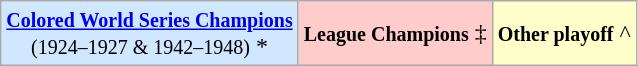<table class="wikitable">
<tr>
<td align="center" bgcolor="#D0E7FF"><small><strong><a href='#'>Colored World Series Champions</a></strong><br>(1924–1927 & 1942–1948)</small> *</td>
<td align="center" bgcolor="#FFCCCC"><small><strong>League Champions</strong></small> ‡</td>
<td align="center" bgcolor="#FFFFCC"><small><strong>Other playoff</strong></small> ^</td>
</tr>
</table>
